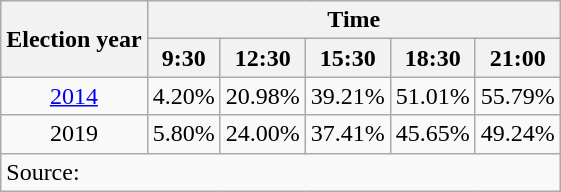<table class=wikitable style=text-align:left>
<tr>
<th rowspan=2>Election year</th>
<th colspan=6>Time</th>
</tr>
<tr>
<th>9:30</th>
<th>12:30</th>
<th>15:30</th>
<th>18:30</th>
<th>21:00</th>
</tr>
<tr>
<td align=center><a href='#'>2014</a></td>
<td>4.20%</td>
<td>20.98%</td>
<td>39.21%</td>
<td>51.01%</td>
<td>55.79%</td>
</tr>
<tr>
<td align=center>2019</td>
<td>5.80%</td>
<td>24.00%</td>
<td>37.41%</td>
<td>45.65%</td>
<td>49.24%</td>
</tr>
<tr>
<td colspan=7>Source: </td>
</tr>
</table>
